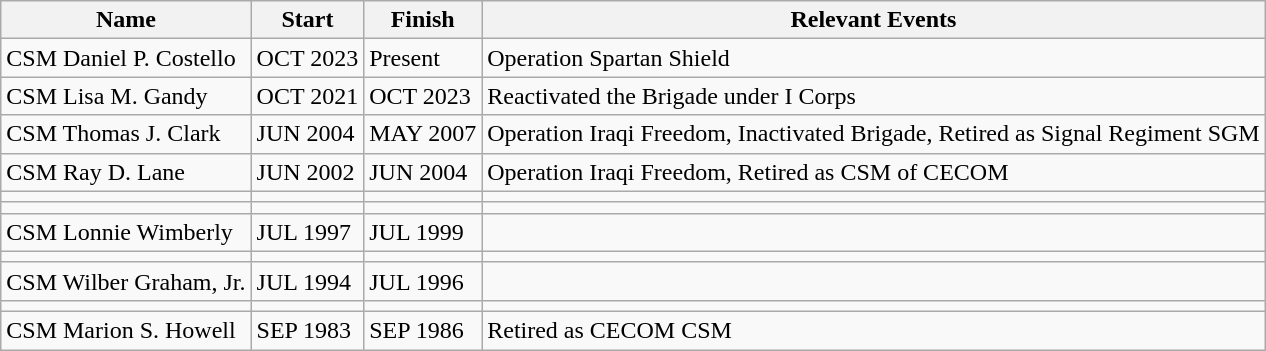<table class="wikitable">
<tr>
<th>Name</th>
<th>Start</th>
<th>Finish</th>
<th>Relevant Events</th>
</tr>
<tr>
<td>CSM Daniel P. Costello</td>
<td>OCT 2023</td>
<td>Present</td>
<td>Operation Spartan Shield</td>
</tr>
<tr>
<td>CSM Lisa M. Gandy</td>
<td>OCT 2021</td>
<td>OCT 2023</td>
<td>Reactivated the Brigade under I Corps</td>
</tr>
<tr>
<td>CSM Thomas J. Clark</td>
<td>JUN 2004</td>
<td>MAY 2007</td>
<td>Operation Iraqi Freedom, Inactivated Brigade, Retired as Signal Regiment SGM</td>
</tr>
<tr>
<td>CSM Ray D. Lane</td>
<td>JUN 2002</td>
<td>JUN 2004</td>
<td>Operation Iraqi Freedom, Retired as CSM of CECOM</td>
</tr>
<tr>
<td></td>
<td></td>
<td></td>
<td></td>
</tr>
<tr>
<td></td>
<td></td>
<td></td>
<td></td>
</tr>
<tr>
<td>CSM Lonnie Wimberly</td>
<td>JUL 1997</td>
<td>JUL 1999</td>
<td></td>
</tr>
<tr>
<td></td>
<td></td>
<td></td>
<td></td>
</tr>
<tr>
<td>CSM Wilber Graham, Jr.</td>
<td>JUL 1994</td>
<td>JUL 1996</td>
<td></td>
</tr>
<tr>
<td></td>
<td></td>
<td></td>
<td></td>
</tr>
<tr>
<td>CSM Marion S. Howell</td>
<td>SEP 1983</td>
<td>SEP 1986</td>
<td>Retired as CECOM CSM</td>
</tr>
</table>
